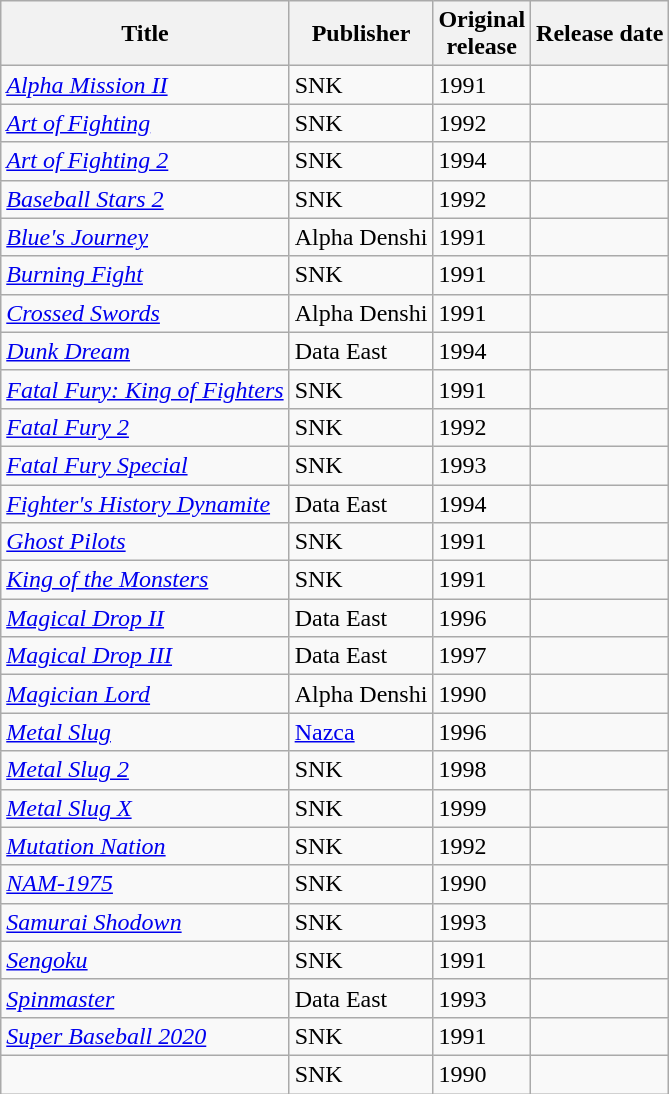<table class="wikitable sortable" width="auto">
<tr>
<th>Title</th>
<th>Publisher</th>
<th>Original<br>release</th>
<th>Release date</th>
</tr>
<tr>
<td><em><a href='#'>Alpha Mission II</a></em></td>
<td>SNK</td>
<td>1991</td>
<td></td>
</tr>
<tr>
<td><em><a href='#'>Art of Fighting</a></em></td>
<td>SNK</td>
<td>1992</td>
<td></td>
</tr>
<tr>
<td><em><a href='#'>Art of Fighting 2</a></em></td>
<td>SNK</td>
<td>1994</td>
<td></td>
</tr>
<tr>
<td><em><a href='#'>Baseball Stars 2</a></em></td>
<td>SNK</td>
<td>1992</td>
<td></td>
</tr>
<tr>
<td><em><a href='#'>Blue's Journey</a></em></td>
<td>Alpha Denshi</td>
<td>1991</td>
<td></td>
</tr>
<tr>
<td><em><a href='#'>Burning Fight</a></em></td>
<td>SNK</td>
<td>1991</td>
<td></td>
</tr>
<tr>
<td><em><a href='#'>Crossed Swords</a></em></td>
<td>Alpha Denshi</td>
<td>1991</td>
<td></td>
</tr>
<tr>
<td><em><a href='#'>Dunk Dream</a></em></td>
<td>Data East</td>
<td>1994</td>
<td></td>
</tr>
<tr>
<td><em><a href='#'>Fatal Fury: King of Fighters</a></em></td>
<td>SNK</td>
<td>1991</td>
<td></td>
</tr>
<tr>
<td><em><a href='#'>Fatal Fury 2</a></em></td>
<td>SNK</td>
<td>1992</td>
<td></td>
</tr>
<tr>
<td><em><a href='#'>Fatal Fury Special</a></em></td>
<td>SNK</td>
<td>1993</td>
<td></td>
</tr>
<tr>
<td><em><a href='#'>Fighter's History Dynamite</a></em></td>
<td>Data East</td>
<td>1994</td>
<td></td>
</tr>
<tr>
<td><em><a href='#'>Ghost Pilots</a></em></td>
<td>SNK</td>
<td>1991</td>
<td></td>
</tr>
<tr>
<td><em><a href='#'>King of the Monsters</a></em></td>
<td>SNK</td>
<td>1991</td>
<td></td>
</tr>
<tr>
<td><em><a href='#'>Magical Drop II</a></em></td>
<td>Data East</td>
<td>1996</td>
<td></td>
</tr>
<tr>
<td><em><a href='#'>Magical Drop III</a></em></td>
<td>Data East</td>
<td>1997</td>
<td></td>
</tr>
<tr>
<td><em><a href='#'>Magician Lord</a></em></td>
<td>Alpha Denshi</td>
<td>1990</td>
<td></td>
</tr>
<tr>
<td><em><a href='#'>Metal Slug</a></em></td>
<td><a href='#'>Nazca</a></td>
<td>1996</td>
<td></td>
</tr>
<tr>
<td><em><a href='#'>Metal Slug 2</a></em></td>
<td>SNK</td>
<td>1998</td>
<td></td>
</tr>
<tr>
<td><em><a href='#'>Metal Slug X</a></em></td>
<td>SNK</td>
<td>1999</td>
<td></td>
</tr>
<tr>
<td><em><a href='#'>Mutation Nation</a></em></td>
<td>SNK</td>
<td>1992</td>
<td></td>
</tr>
<tr>
<td><em><a href='#'>NAM-1975</a></em></td>
<td>SNK</td>
<td>1990</td>
<td></td>
</tr>
<tr>
<td><em><a href='#'>Samurai Shodown</a></em></td>
<td>SNK</td>
<td>1993</td>
<td></td>
</tr>
<tr>
<td><em><a href='#'>Sengoku</a></em></td>
<td>SNK</td>
<td>1991</td>
<td></td>
</tr>
<tr>
<td><em><a href='#'>Spinmaster</a></em></td>
<td>Data East</td>
<td>1993</td>
<td></td>
</tr>
<tr>
<td><em><a href='#'>Super Baseball 2020</a></em></td>
<td>SNK</td>
<td>1991</td>
<td></td>
</tr>
<tr>
<td></td>
<td>SNK</td>
<td>1990</td>
<td></td>
</tr>
</table>
